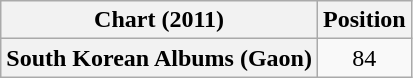<table class="wikitable plainrowheaders" style="text-align:center;">
<tr>
<th>Chart (2011)</th>
<th>Position</th>
</tr>
<tr>
<th scope="row">South Korean Albums (Gaon)</th>
<td>84</td>
</tr>
</table>
